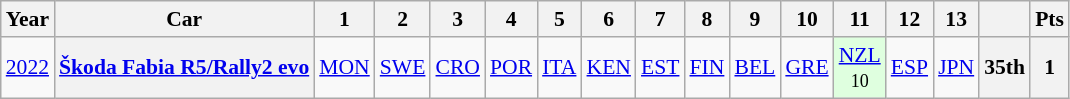<table class="wikitable" border="1" style="text-align:center; font-size:90%;">
<tr>
<th>Year</th>
<th>Car</th>
<th>1</th>
<th>2</th>
<th>3</th>
<th>4</th>
<th>5</th>
<th>6</th>
<th>7</th>
<th>8</th>
<th>9</th>
<th>10</th>
<th>11</th>
<th>12</th>
<th>13</th>
<th></th>
<th>Pts</th>
</tr>
<tr>
<td><a href='#'>2022</a></td>
<th><a href='#'>Škoda Fabia R5/Rally2 evo</a></th>
<td><a href='#'>MON</a></td>
<td><a href='#'>SWE</a></td>
<td><a href='#'>CRO</a></td>
<td><a href='#'>POR</a></td>
<td><a href='#'>ITA</a></td>
<td><a href='#'>KEN</a></td>
<td><a href='#'>EST</a></td>
<td><a href='#'>FIN</a></td>
<td><a href='#'>BEL</a></td>
<td><a href='#'>GRE</a></td>
<td style=background:#DFFFDF><a href='#'>NZL</a><br><small>10</small></td>
<td><a href='#'>ESP</a></td>
<td><a href='#'>JPN</a></td>
<th>35th</th>
<th>1</th>
</tr>
</table>
